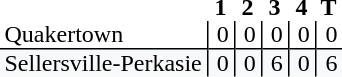<table style="border-collapse: collapse;">
<tr>
<th style="text-align: left;"></th>
<th style="text-align: center; padding: 0px 3px 0px 3px; width:12px;">1</th>
<th style="text-align: center; padding: 0px 3px 0px 3px; width:12px;">2</th>
<th style="text-align: center; padding: 0px 3px 0px 3px; width:12px;">3</th>
<th style="text-align: center; padding: 0px 3px 0px 3px; width:12px;">4</th>
<th style="text-align: center; padding: 0px 3px 0px 3px; width:12px;">T</th>
</tr>
<tr>
<td style="text-align: left; border-bottom: 1px solid black; padding: 0px 3px 0px 3px;">Quakertown</td>
<td style="border-left: 1px solid black; border-bottom: 1px solid black; text-align: right; padding: 0px 3px 0px 3px;">0</td>
<td style="border-left: 1px solid black; border-bottom: 1px solid black; text-align: right; padding: 0px 3px 0px 3px;">0</td>
<td style="border-left: 1px solid black; border-bottom: 1px solid black; text-align: right; padding: 0px 3px 0px 3px;">0</td>
<td style="border-left: 1px solid black; border-bottom: 1px solid black; text-align: right; padding: 0px 3px 0px 3px;">0</td>
<td style="border-left: 1px solid black; border-bottom: 1px solid black; text-align: right; padding: 0px 3px 0px 3px;">0</td>
</tr>
<tr>
<td style="background: #f8f9fa; text-align: left; padding: 0px 3px 0px 3px;">Sellersville-Perkasie</td>
<td style="background: #f8f9fa; border-left: 1px solid black; text-align: right; padding: 0px 3px 0px 3px;">0</td>
<td style="background: #f8f9fa; border-left: 1px solid black; text-align: right; padding: 0px 3px 0px 3px;">0</td>
<td style="background: #f8f9fa; border-left: 1px solid black; text-align: right; padding: 0px 3px 0px 3px;">6</td>
<td style="background: #f8f9fa; border-left: 1px solid black; text-align: right; padding: 0px 3px 0px 3px;">0</td>
<td style="background: #f8f9fa; border-left: 1px solid black; text-align: right; padding: 0px 3px 0px 3px;">6</td>
</tr>
</table>
